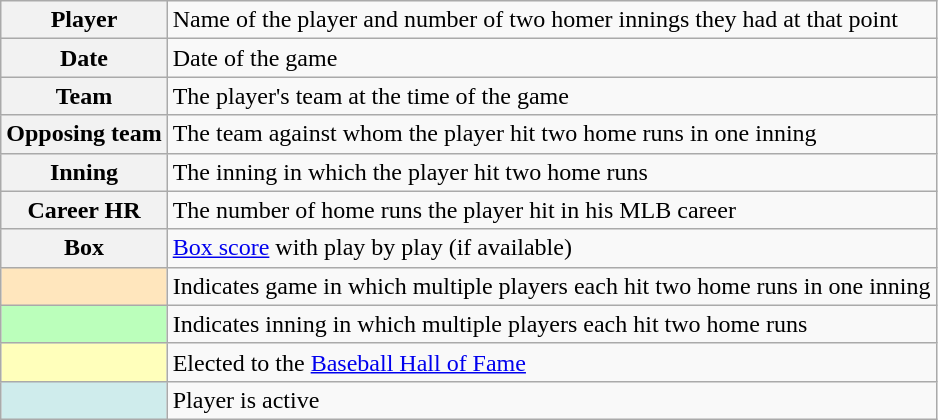<table class="wikitable plainrowheaders">
<tr>
<th scope="row" style="text-align:center"><strong>Player</strong> </th>
<td>Name of the player and number of two homer innings they had at that point</td>
</tr>
<tr>
<th scope="row" style="text-align:center"><strong>Date</strong></th>
<td>Date of the game</td>
</tr>
<tr>
<th scope="row" style="text-align:center"><strong>Team</strong></th>
<td>The player's team at the time of the game</td>
</tr>
<tr>
<th scope="row" style="text-align:center"><strong>Opposing team</strong></th>
<td>The team against whom the player hit two home runs in one inning</td>
</tr>
<tr>
<th scope="row" style="text-align:center"><strong>Inning</strong></th>
<td>The inning in which the player hit two home runs</td>
</tr>
<tr>
<th scope="row" style="text-align:center"><strong>Career HR</strong></th>
<td>The number of home runs the player hit in his MLB career</td>
</tr>
<tr>
<th scope="row" style="text-align:center"><strong>Box</strong></th>
<td><a href='#'>Box score</a> with play by play (if available)</td>
</tr>
<tr>
<th scope="row" style="text-align:center; background-color:#FFE6BD;"></th>
<td>Indicates game in which multiple players each hit two home runs in one inning</td>
</tr>
<tr>
<th scope="row" style="text-align:center; background-color:#bbffbb"></th>
<td>Indicates inning in which multiple players each hit two home runs</td>
</tr>
<tr>
<th scope="row" style="text-align:center; background:#ffb;"></th>
<td>Elected to the <a href='#'>Baseball Hall of Fame</a></td>
</tr>
<tr>
<th scope="row" style="text-align:center; background:#cfecec;"></th>
<td>Player is active</td>
</tr>
</table>
